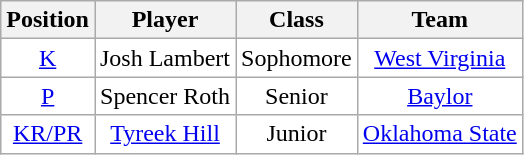<table class="wikitable sortable" border="1">
<tr>
<th>Position</th>
<th>Player</th>
<th>Class</th>
<th>Team</th>
</tr>
<tr>
<td style="text-align:center; background:white"><a href='#'>K</a></td>
<td style="text-align:center; background:white">Josh Lambert</td>
<td style="text-align:center; background:white">Sophomore</td>
<td style="text-align:center; background:white"><a href='#'>West Virginia</a></td>
</tr>
<tr>
<td style="text-align:center; background:white"><a href='#'>P</a></td>
<td style="text-align:center; background:white">Spencer Roth</td>
<td style="text-align:center; background:white">Senior</td>
<td style="text-align:center; background:white"><a href='#'>Baylor</a></td>
</tr>
<tr>
<td style="text-align:center; background:white"><a href='#'>KR/PR</a></td>
<td style="text-align:center; background:white"><a href='#'>Tyreek Hill</a></td>
<td style="text-align:center; background:white">Junior</td>
<td style="text-align:center; background:white"><a href='#'>Oklahoma State</a></td>
</tr>
</table>
